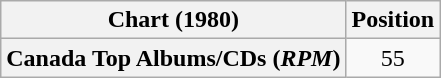<table class="wikitable plainrowheaders" style="text-align:center">
<tr>
<th scope="col">Chart (1980)</th>
<th scope="col">Position</th>
</tr>
<tr>
<th scope="row">Canada Top Albums/CDs (<em>RPM</em>)</th>
<td>55</td>
</tr>
</table>
